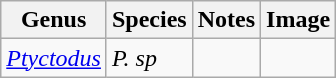<table class="wikitable">
<tr>
<th>Genus</th>
<th>Species</th>
<th>Notes</th>
<th>Image</th>
</tr>
<tr>
<td><em><a href='#'>Ptyctodus</a></em></td>
<td><em>P. sp</em></td>
<td></td>
<td></td>
</tr>
</table>
